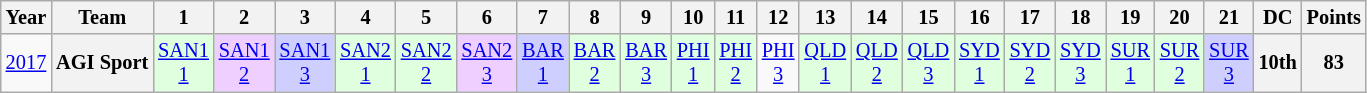<table class="wikitable" style="text-align:center; font-size:85%">
<tr>
<th>Year</th>
<th>Team</th>
<th>1</th>
<th>2</th>
<th>3</th>
<th>4</th>
<th>5</th>
<th>6</th>
<th>7</th>
<th>8</th>
<th>9</th>
<th>10</th>
<th>11</th>
<th>12</th>
<th>13</th>
<th>14</th>
<th>15</th>
<th>16</th>
<th>17</th>
<th>18</th>
<th>19</th>
<th>20</th>
<th>21</th>
<th>DC</th>
<th>Points</th>
</tr>
<tr>
<td><a href='#'>2017</a></td>
<th nowrap>AGI Sport</th>
<td style="background:#DFFFDF;"><a href='#'>SAN1<br>1</a><br></td>
<td style="background:#EFCFFF;"><a href='#'>SAN1<br>2</a><br></td>
<td style="background:#CFCFFF;"><a href='#'>SAN1<br>3</a><br></td>
<td style="background:#DFFFDF;"><a href='#'>SAN2<br>1</a><br></td>
<td style="background:#DFFFDF;"><a href='#'>SAN2<br>2</a><br></td>
<td style="background:#EFCFFF;"><a href='#'>SAN2<br>3</a><br></td>
<td style="background:#CFCFFF;"><a href='#'>BAR<br>1</a><br></td>
<td style="background:#DFFFDF;"><a href='#'>BAR<br>2</a><br></td>
<td style="background:#DFFFDF;"><a href='#'>BAR<br>3</a><br></td>
<td style="background:#DFFFDF;"><a href='#'>PHI<br>1</a><br></td>
<td style="background:#DFFFDF;"><a href='#'>PHI<br>2</a><br></td>
<td style="background:#DFFFDF:"><a href='#'>PHI<br>3</a><br></td>
<td style="background:#DFFFDF;"><a href='#'>QLD<br>1</a><br></td>
<td style="background:#DFFFDF;"><a href='#'>QLD<br>2</a><br></td>
<td style="background:#DFFFDF;"><a href='#'>QLD<br>3</a><br></td>
<td style="background:#DFFFDF;"><a href='#'>SYD<br>1</a><br></td>
<td style="background:#DFFFDF;"><a href='#'>SYD<br>2</a><br></td>
<td style="background:#DFFFDF;"><a href='#'>SYD<br>3</a><br></td>
<td style="background:#DFFFDF;"><a href='#'>SUR<br>1</a><br></td>
<td style="background:#DFFFDF;"><a href='#'>SUR<br>2</a><br></td>
<td style="background:#CFCFFF;"><a href='#'>SUR<br>3</a><br></td>
<th>10th</th>
<th>83</th>
</tr>
</table>
